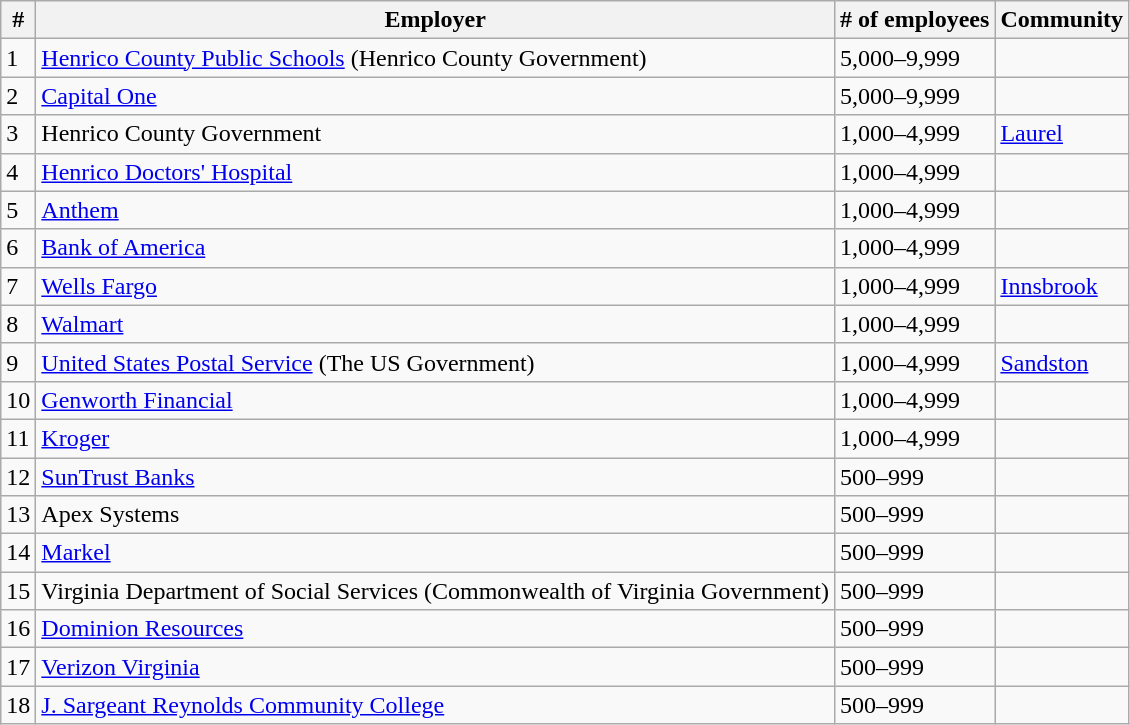<table class="wikitable sortable">
<tr>
<th>#</th>
<th>Employer</th>
<th># of employees</th>
<th>Community</th>
</tr>
<tr>
<td>1</td>
<td><a href='#'>Henrico County Public Schools</a> (Henrico County Government)</td>
<td>5,000–9,999</td>
<td></td>
</tr>
<tr>
<td>2</td>
<td><a href='#'>Capital One</a></td>
<td>5,000–9,999</td>
<td></td>
</tr>
<tr>
<td>3</td>
<td>Henrico County Government</td>
<td>1,000–4,999</td>
<td><a href='#'>Laurel</a></td>
</tr>
<tr>
<td>4</td>
<td><a href='#'>Henrico Doctors' Hospital</a></td>
<td>1,000–4,999</td>
<td></td>
</tr>
<tr>
<td>5</td>
<td><a href='#'>Anthem</a></td>
<td>1,000–4,999</td>
<td></td>
</tr>
<tr>
<td>6</td>
<td><a href='#'>Bank of America</a></td>
<td>1,000–4,999</td>
<td></td>
</tr>
<tr>
<td>7</td>
<td><a href='#'>Wells Fargo</a></td>
<td>1,000–4,999</td>
<td><a href='#'>Innsbrook</a></td>
</tr>
<tr>
<td>8</td>
<td><a href='#'>Walmart</a></td>
<td>1,000–4,999</td>
<td></td>
</tr>
<tr>
<td>9</td>
<td><a href='#'>United States Postal Service</a> (The US Government)</td>
<td>1,000–4,999</td>
<td><a href='#'>Sandston</a></td>
</tr>
<tr>
<td>10</td>
<td><a href='#'>Genworth Financial</a></td>
<td>1,000–4,999</td>
<td></td>
</tr>
<tr>
<td>11</td>
<td><a href='#'>Kroger</a></td>
<td>1,000–4,999</td>
<td></td>
</tr>
<tr>
<td>12</td>
<td><a href='#'>SunTrust Banks</a></td>
<td>500–999</td>
<td></td>
</tr>
<tr>
<td>13</td>
<td>Apex Systems</td>
<td>500–999</td>
<td></td>
</tr>
<tr>
<td>14</td>
<td><a href='#'>Markel</a></td>
<td>500–999</td>
<td></td>
</tr>
<tr>
<td>15</td>
<td>Virginia Department of Social Services (Commonwealth of Virginia Government)</td>
<td>500–999</td>
<td></td>
</tr>
<tr>
<td>16</td>
<td><a href='#'>Dominion Resources</a></td>
<td>500–999</td>
<td></td>
</tr>
<tr>
<td>17</td>
<td><a href='#'>Verizon Virginia</a></td>
<td>500–999</td>
<td></td>
</tr>
<tr>
<td>18</td>
<td><a href='#'>J. Sargeant Reynolds Community College</a></td>
<td>500–999</td>
<td></td>
</tr>
</table>
